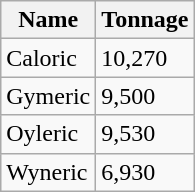<table class=wikitable>
<tr>
<th>Name</th>
<th>Tonnage</th>
</tr>
<tr>
<td>Caloric</td>
<td>10,270</td>
</tr>
<tr>
<td>Gymeric</td>
<td>9,500</td>
</tr>
<tr>
<td>Oyleric</td>
<td>9,530</td>
</tr>
<tr>
<td>Wyneric</td>
<td>6,930</td>
</tr>
</table>
